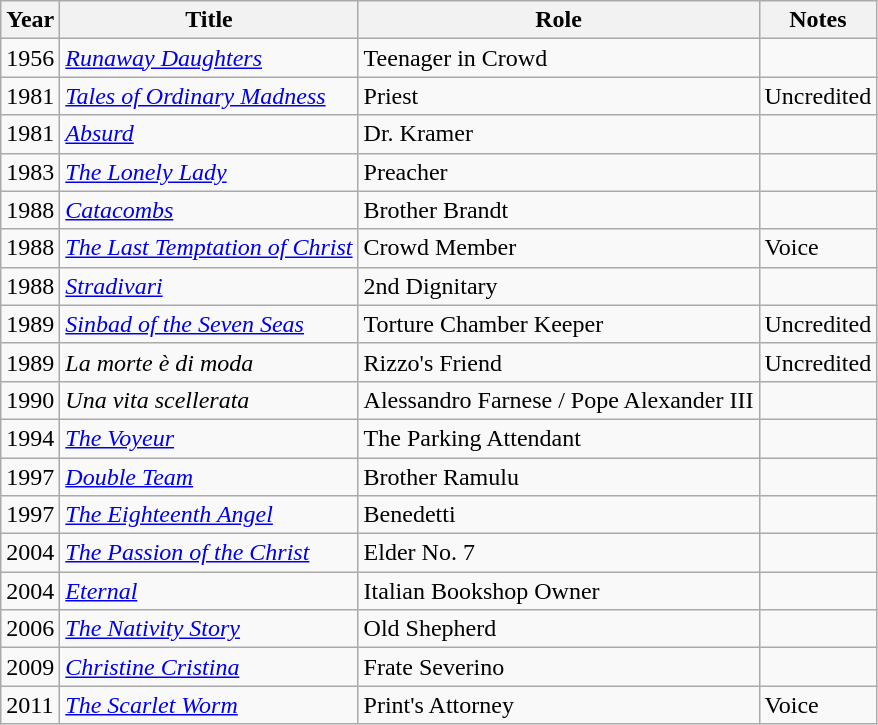<table class="wikitable">
<tr>
<th>Year</th>
<th>Title</th>
<th>Role</th>
<th>Notes</th>
</tr>
<tr>
<td>1956</td>
<td><em><a href='#'>Runaway Daughters</a></em></td>
<td>Teenager in Crowd</td>
<td></td>
</tr>
<tr>
<td>1981</td>
<td><em><a href='#'>Tales of Ordinary Madness</a></em></td>
<td>Priest</td>
<td>Uncredited</td>
</tr>
<tr>
<td>1981</td>
<td><em><a href='#'>Absurd</a></em></td>
<td>Dr. Kramer</td>
<td></td>
</tr>
<tr>
<td>1983</td>
<td><em><a href='#'>The Lonely Lady</a></em></td>
<td>Preacher</td>
<td></td>
</tr>
<tr>
<td>1988</td>
<td><em><a href='#'>Catacombs</a></em></td>
<td>Brother Brandt</td>
<td></td>
</tr>
<tr>
<td>1988</td>
<td><em><a href='#'>The Last Temptation of Christ</a></em></td>
<td>Crowd Member</td>
<td>Voice</td>
</tr>
<tr>
<td>1988</td>
<td><em><a href='#'>Stradivari</a></em></td>
<td>2nd Dignitary</td>
<td></td>
</tr>
<tr>
<td>1989</td>
<td><em><a href='#'>Sinbad of the Seven Seas</a></em></td>
<td>Torture Chamber Keeper</td>
<td>Uncredited</td>
</tr>
<tr>
<td>1989</td>
<td><em>La morte è di moda</em></td>
<td>Rizzo's Friend</td>
<td>Uncredited</td>
</tr>
<tr>
<td>1990</td>
<td><em>Una vita scellerata</em></td>
<td>Alessandro Farnese / Pope Alexander III</td>
<td></td>
</tr>
<tr>
<td>1994</td>
<td><em><a href='#'>The Voyeur</a></em></td>
<td>The Parking Attendant</td>
<td></td>
</tr>
<tr>
<td>1997</td>
<td><em><a href='#'>Double Team</a></em></td>
<td>Brother Ramulu</td>
<td></td>
</tr>
<tr>
<td>1997</td>
<td><em><a href='#'>The Eighteenth Angel</a></em></td>
<td>Benedetti</td>
<td></td>
</tr>
<tr>
<td>2004</td>
<td><em><a href='#'>The Passion of the Christ</a></em></td>
<td>Elder No. 7</td>
<td></td>
</tr>
<tr>
<td>2004</td>
<td><em><a href='#'>Eternal</a></em></td>
<td>Italian Bookshop Owner</td>
<td></td>
</tr>
<tr>
<td>2006</td>
<td><em><a href='#'>The Nativity Story</a></em></td>
<td>Old Shepherd</td>
<td></td>
</tr>
<tr>
<td>2009</td>
<td><em><a href='#'>Christine Cristina</a></em></td>
<td>Frate Severino</td>
<td></td>
</tr>
<tr>
<td>2011</td>
<td><em><a href='#'>The Scarlet Worm</a></em></td>
<td>Print's Attorney</td>
<td>Voice</td>
</tr>
</table>
